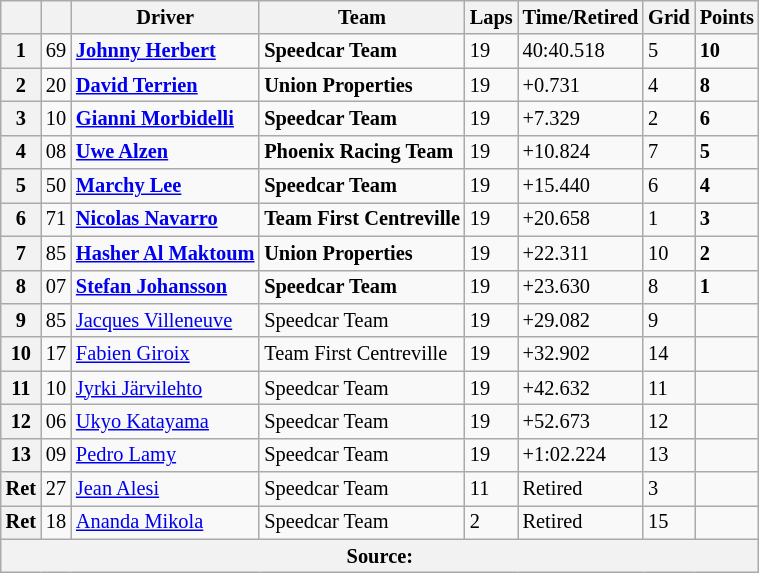<table class="wikitable" style="font-size: 85%">
<tr>
<th></th>
<th></th>
<th>Driver</th>
<th>Team</th>
<th>Laps</th>
<th>Time/Retired</th>
<th>Grid</th>
<th>Points</th>
</tr>
<tr>
<th>1</th>
<td>69</td>
<td> <strong><a href='#'>Johnny Herbert</a></strong></td>
<td><strong>Speedcar Team</strong></td>
<td>19</td>
<td>40:40.518</td>
<td>5</td>
<td><strong>10</strong></td>
</tr>
<tr>
<th>2</th>
<td>20</td>
<td> <strong><a href='#'>David Terrien</a></strong></td>
<td><strong>Union Properties</strong></td>
<td>19</td>
<td>+0.731</td>
<td>4</td>
<td><strong>8</strong></td>
</tr>
<tr>
<th>3</th>
<td>10</td>
<td> <strong><a href='#'>Gianni Morbidelli</a></strong></td>
<td><strong>Speedcar Team</strong></td>
<td>19</td>
<td>+7.329</td>
<td>2</td>
<td><strong>6</strong></td>
</tr>
<tr>
<th>4</th>
<td>08</td>
<td> <strong><a href='#'>Uwe Alzen</a></strong></td>
<td><strong>Phoenix Racing Team</strong></td>
<td>19</td>
<td>+10.824</td>
<td>7</td>
<td><strong>5</strong></td>
</tr>
<tr>
<th>5</th>
<td>50</td>
<td> <strong><a href='#'>Marchy Lee</a></strong></td>
<td><strong>Speedcar Team</strong></td>
<td>19</td>
<td>+15.440</td>
<td>6</td>
<td><strong>4</strong></td>
</tr>
<tr>
<th>6</th>
<td>71</td>
<td> <strong><a href='#'>Nicolas Navarro</a></strong></td>
<td><strong>Team First Centreville</strong></td>
<td>19</td>
<td>+20.658</td>
<td>1</td>
<td><strong>3</strong></td>
</tr>
<tr>
<th>7</th>
<td>85</td>
<td> <strong><a href='#'>Hasher Al Maktoum</a></strong></td>
<td><strong>Union Properties</strong></td>
<td>19</td>
<td>+22.311</td>
<td>10</td>
<td><strong>2</strong></td>
</tr>
<tr>
<th>8</th>
<td>07</td>
<td> <strong><a href='#'>Stefan Johansson</a></strong></td>
<td><strong>Speedcar Team</strong></td>
<td>19</td>
<td>+23.630</td>
<td>8</td>
<td><strong>1</strong></td>
</tr>
<tr>
<th>9</th>
<td>85</td>
<td> <a href='#'>Jacques Villeneuve</a></td>
<td>Speedcar Team</td>
<td>19</td>
<td>+29.082</td>
<td>9</td>
<td></td>
</tr>
<tr>
<th>10</th>
<td>17</td>
<td> <a href='#'>Fabien Giroix</a></td>
<td>Team First Centreville</td>
<td>19</td>
<td>+32.902</td>
<td>14</td>
<td></td>
</tr>
<tr>
<th>11</th>
<td>10</td>
<td> <a href='#'>Jyrki Järvilehto</a></td>
<td>Speedcar Team</td>
<td>19</td>
<td>+42.632</td>
<td>11</td>
<td></td>
</tr>
<tr>
<th>12</th>
<td>06</td>
<td> <a href='#'>Ukyo Katayama</a></td>
<td>Speedcar Team</td>
<td>19</td>
<td>+52.673</td>
<td>12</td>
<td></td>
</tr>
<tr>
<th>13</th>
<td>09</td>
<td> <a href='#'>Pedro Lamy</a></td>
<td>Speedcar Team</td>
<td>19</td>
<td>+1:02.224</td>
<td>13</td>
<td></td>
</tr>
<tr>
<th>Ret</th>
<td>27</td>
<td> <a href='#'>Jean Alesi</a></td>
<td>Speedcar Team</td>
<td>11</td>
<td>Retired</td>
<td>3</td>
<td></td>
</tr>
<tr>
<th>Ret</th>
<td>18</td>
<td> <a href='#'>Ananda Mikola</a></td>
<td>Speedcar Team</td>
<td>2</td>
<td>Retired</td>
<td>15</td>
<td></td>
</tr>
<tr>
<th colspan="8">Source:</th>
</tr>
</table>
